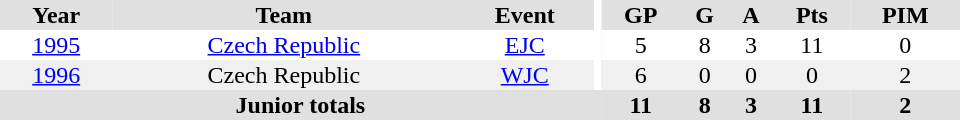<table border="0" cellpadding="1" cellspacing="0" ID="Table3" style="text-align:center; width:40em">
<tr bgcolor="#e0e0e0">
<th>Year</th>
<th>Team</th>
<th>Event</th>
<th rowspan="102" bgcolor="#ffffff"></th>
<th>GP</th>
<th>G</th>
<th>A</th>
<th>Pts</th>
<th>PIM</th>
</tr>
<tr>
<td><a href='#'>1995</a></td>
<td><a href='#'>Czech Republic</a></td>
<td><a href='#'>EJC</a></td>
<td>5</td>
<td>8</td>
<td>3</td>
<td>11</td>
<td>0</td>
</tr>
<tr bgcolor="#f0f0f0">
<td><a href='#'>1996</a></td>
<td>Czech Republic</td>
<td><a href='#'>WJC</a></td>
<td>6</td>
<td>0</td>
<td>0</td>
<td>0</td>
<td>2</td>
</tr>
<tr bgcolor="#e0e0e0">
<th colspan="4">Junior totals</th>
<th>11</th>
<th>8</th>
<th>3</th>
<th>11</th>
<th>2</th>
</tr>
</table>
